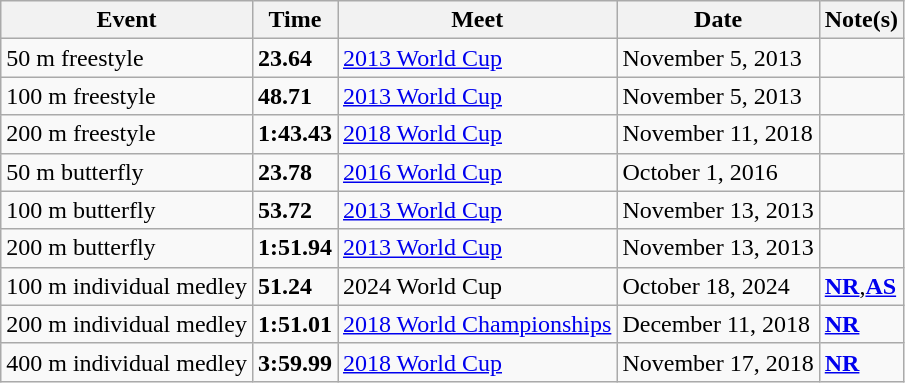<table class="wikitable">
<tr>
<th>Event</th>
<th>Time</th>
<th>Meet</th>
<th>Date</th>
<th>Note(s)</th>
</tr>
<tr>
<td>50 m freestyle</td>
<td><strong>23.64</strong></td>
<td><a href='#'>2013 World Cup</a></td>
<td>November 5, 2013</td>
<td></td>
</tr>
<tr>
<td>100 m freestyle</td>
<td><strong>48.71</strong></td>
<td><a href='#'>2013 World Cup</a></td>
<td>November 5, 2013</td>
<td></td>
</tr>
<tr>
<td>200 m freestyle</td>
<td><strong>1:43.43</strong></td>
<td><a href='#'>2018 World Cup</a></td>
<td>November 11, 2018</td>
<td></td>
</tr>
<tr>
<td>50 m butterfly</td>
<td><strong>23.78</strong></td>
<td><a href='#'>2016 World Cup</a></td>
<td>October 1, 2016</td>
<td></td>
</tr>
<tr>
<td>100 m butterfly</td>
<td><strong>53.72</strong></td>
<td><a href='#'>2013 World Cup</a></td>
<td>November 13, 2013</td>
<td></td>
</tr>
<tr>
<td>200 m butterfly</td>
<td><strong>1:51.94</strong></td>
<td><a href='#'>2013 World Cup</a></td>
<td>November 13, 2013</td>
<td></td>
</tr>
<tr>
<td>100 m individual medley</td>
<td><strong>51.24</strong></td>
<td>2024 World Cup</td>
<td>October 18, 2024</td>
<td><strong><a href='#'>NR</a></strong>,<strong><a href='#'>AS</a></strong></td>
</tr>
<tr>
<td>200 m individual medley</td>
<td><strong>1:51.01</strong></td>
<td><a href='#'>2018 World Championships</a></td>
<td>December 11, 2018</td>
<td><strong><a href='#'>NR</a></strong></td>
</tr>
<tr>
<td>400 m individual medley</td>
<td><strong>3:59.99</strong></td>
<td><a href='#'>2018 World Cup</a></td>
<td>November 17, 2018</td>
<td><strong><a href='#'>NR</a></strong></td>
</tr>
</table>
